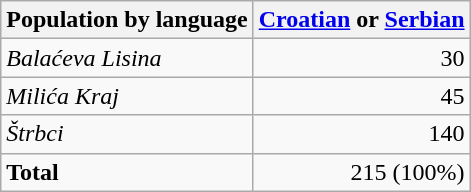<table class="wikitable sortable">
<tr>
<th>Population by language</th>
<th><a href='#'>Croatian</a> or <a href='#'>Serbian</a></th>
</tr>
<tr>
<td><em>Balaćeva Lisina</em></td>
<td align="right">30</td>
</tr>
<tr>
<td><em>Milića Kraj</em></td>
<td align="right">45</td>
</tr>
<tr>
<td><em>Štrbci</em></td>
<td align="right">140</td>
</tr>
<tr>
<td><strong>Total</strong></td>
<td align="right">215 (100%)</td>
</tr>
</table>
